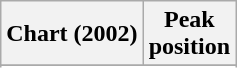<table class="wikitable sortable plainrowheaders" style="text-align:center">
<tr>
<th scope="col">Chart (2002)</th>
<th scope="col">Peak<br>position</th>
</tr>
<tr>
</tr>
<tr>
</tr>
</table>
